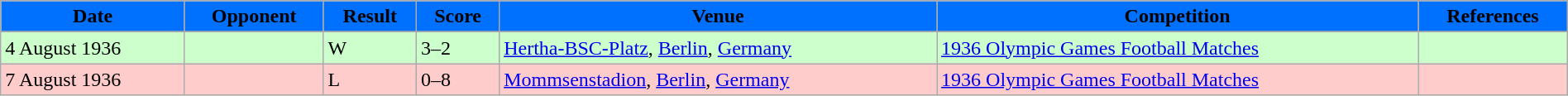<table width=100% class="wikitable">
<tr>
<th style="background:#0070FF;"><span>Date</span></th>
<th style="background:#0070FF;"><span>Opponent</span></th>
<th style="background:#0070FF;"><span>Result</span></th>
<th style="background:#0070FF;"><span>Score</span></th>
<th style="background:#0070FF;"><span>Venue</span></th>
<th style="background:#0070FF;"><span>Competition</span></th>
<th style="background:#0070FF;"><span>References</span></th>
</tr>
<tr>
</tr>
<tr style="background:#CFC;">
<td>4 August 1936</td>
<td></td>
<td>W</td>
<td>3–2</td>
<td> <a href='#'>Hertha-BSC-Platz</a>, <a href='#'>Berlin</a>, <a href='#'>Germany</a></td>
<td><a href='#'>1936 Olympic Games Football Matches</a></td>
<td></td>
</tr>
<tr style="background:#FCC;">
<td>7 August 1936</td>
<td></td>
<td>L</td>
<td>0–8</td>
<td> <a href='#'>Mommsenstadion</a>, <a href='#'>Berlin</a>, <a href='#'>Germany</a></td>
<td><a href='#'>1936 Olympic Games Football Matches</a></td>
<td></td>
</tr>
</table>
